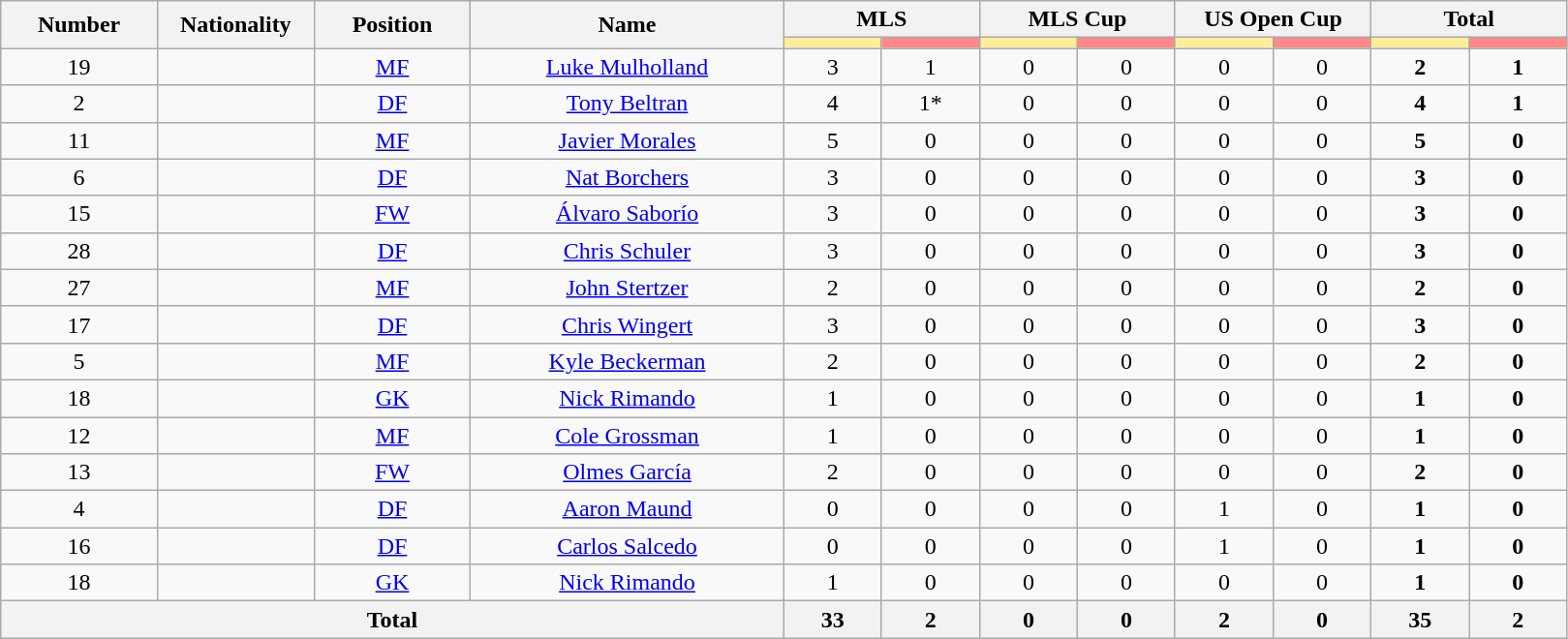<table class="wikitable" style="text-align:center;">
<tr style="text-align:center;">
<th rowspan="2"  style="width:10%; "><strong>Number</strong></th>
<th rowspan="2"  style="width:10%; "><strong>Nationality</strong></th>
<th rowspan="2"  style="width:10%; "><strong>Position</strong></th>
<th rowspan="2"  style="width:20%; "><strong>Name</strong></th>
<th colspan="2"><strong>MLS</strong></th>
<th colspan="2"><strong>MLS Cup</strong></th>
<th colspan="2"><strong>US Open Cup</strong></th>
<th colspan="2"><strong>Total</strong></th>
</tr>
<tr>
<th style="width:60px; background:#fe9;"></th>
<th style="width:60px; background:#ff8888;"></th>
<th style="width:60px; background:#fe9;"></th>
<th style="width:60px; background:#ff8888;"></th>
<th style="width:60px; background:#fe9;"></th>
<th style="width:60px; background:#ff8888;"></th>
<th style="width:60px; background:#fe9;"></th>
<th style="width:60px; background:#ff8888;"></th>
</tr>
<tr>
<td>19</td>
<td></td>
<td><a href='#'>MF</a></td>
<td><a href='#'>Luke Mulholland</a></td>
<td>3</td>
<td>1</td>
<td>0</td>
<td>0</td>
<td>0</td>
<td>0</td>
<td><strong>2</strong></td>
<td><strong>1</strong></td>
</tr>
<tr>
<td>2</td>
<td></td>
<td><a href='#'>DF</a></td>
<td><a href='#'>Tony Beltran</a></td>
<td>4</td>
<td>1*</td>
<td>0</td>
<td>0</td>
<td>0</td>
<td>0</td>
<td><strong>4</strong></td>
<td><strong>1</strong></td>
</tr>
<tr>
<td>11</td>
<td></td>
<td><a href='#'>MF</a></td>
<td><a href='#'>Javier Morales</a></td>
<td>5</td>
<td>0</td>
<td>0</td>
<td>0</td>
<td>0</td>
<td>0</td>
<td><strong>5</strong></td>
<td><strong>0</strong></td>
</tr>
<tr>
<td>6</td>
<td></td>
<td><a href='#'>DF</a></td>
<td><a href='#'>Nat Borchers</a></td>
<td>3</td>
<td>0</td>
<td>0</td>
<td>0</td>
<td>0</td>
<td>0</td>
<td><strong>3</strong></td>
<td><strong>0</strong></td>
</tr>
<tr>
<td>15</td>
<td></td>
<td><a href='#'>FW</a></td>
<td><a href='#'>Álvaro Saborío</a></td>
<td>3</td>
<td>0</td>
<td>0</td>
<td>0</td>
<td>0</td>
<td>0</td>
<td><strong>3</strong></td>
<td><strong>0</strong></td>
</tr>
<tr>
<td>28</td>
<td></td>
<td><a href='#'>DF</a></td>
<td><a href='#'>Chris Schuler</a></td>
<td>3</td>
<td>0</td>
<td>0</td>
<td>0</td>
<td>0</td>
<td>0</td>
<td><strong>3</strong></td>
<td><strong>0</strong></td>
</tr>
<tr>
<td>27</td>
<td></td>
<td><a href='#'>MF</a></td>
<td><a href='#'>John Stertzer</a></td>
<td>2</td>
<td>0</td>
<td>0</td>
<td>0</td>
<td>0</td>
<td>0</td>
<td><strong>2</strong></td>
<td><strong>0</strong></td>
</tr>
<tr>
<td>17</td>
<td></td>
<td><a href='#'>DF</a></td>
<td><a href='#'>Chris Wingert</a></td>
<td>3</td>
<td>0</td>
<td>0</td>
<td>0</td>
<td>0</td>
<td>0</td>
<td><strong>3</strong></td>
<td><strong>0</strong></td>
</tr>
<tr>
<td>5</td>
<td></td>
<td><a href='#'>MF</a></td>
<td><a href='#'>Kyle Beckerman</a></td>
<td>2</td>
<td>0</td>
<td>0</td>
<td>0</td>
<td>0</td>
<td>0</td>
<td><strong>2</strong></td>
<td><strong>0</strong></td>
</tr>
<tr>
<td>18</td>
<td></td>
<td><a href='#'>GK</a></td>
<td><a href='#'>Nick Rimando</a></td>
<td>1</td>
<td>0</td>
<td>0</td>
<td>0</td>
<td>0</td>
<td>0</td>
<td><strong>1</strong></td>
<td><strong>0</strong></td>
</tr>
<tr>
<td>12</td>
<td></td>
<td><a href='#'>MF</a></td>
<td><a href='#'>Cole Grossman</a></td>
<td>1</td>
<td>0</td>
<td>0</td>
<td>0</td>
<td>0</td>
<td>0</td>
<td><strong>1</strong></td>
<td><strong>0</strong></td>
</tr>
<tr>
<td>13</td>
<td></td>
<td><a href='#'>FW</a></td>
<td><a href='#'>Olmes García</a></td>
<td>2</td>
<td>0</td>
<td>0</td>
<td>0</td>
<td>0</td>
<td>0</td>
<td><strong>2</strong></td>
<td><strong>0</strong></td>
</tr>
<tr>
<td>4</td>
<td></td>
<td><a href='#'>DF</a></td>
<td><a href='#'>Aaron Maund</a></td>
<td>0</td>
<td>0</td>
<td>0</td>
<td>0</td>
<td>1</td>
<td>0</td>
<td><strong>1</strong></td>
<td><strong>0</strong></td>
</tr>
<tr>
<td>16</td>
<td></td>
<td><a href='#'>DF</a></td>
<td><a href='#'>Carlos Salcedo</a></td>
<td>0</td>
<td>0</td>
<td>0</td>
<td>0</td>
<td>1</td>
<td>0</td>
<td><strong>1</strong></td>
<td><strong>0</strong></td>
</tr>
<tr>
<td>18</td>
<td></td>
<td><a href='#'>GK</a></td>
<td><a href='#'>Nick Rimando</a></td>
<td>1</td>
<td>0</td>
<td>0</td>
<td>0</td>
<td>0</td>
<td>0</td>
<td><strong>1</strong></td>
<td><strong>0</strong></td>
</tr>
<tr>
<th colspan="4">Total</th>
<th>33</th>
<th>2</th>
<th>0</th>
<th>0</th>
<th>2</th>
<th>0</th>
<th>35</th>
<th>2</th>
</tr>
</table>
